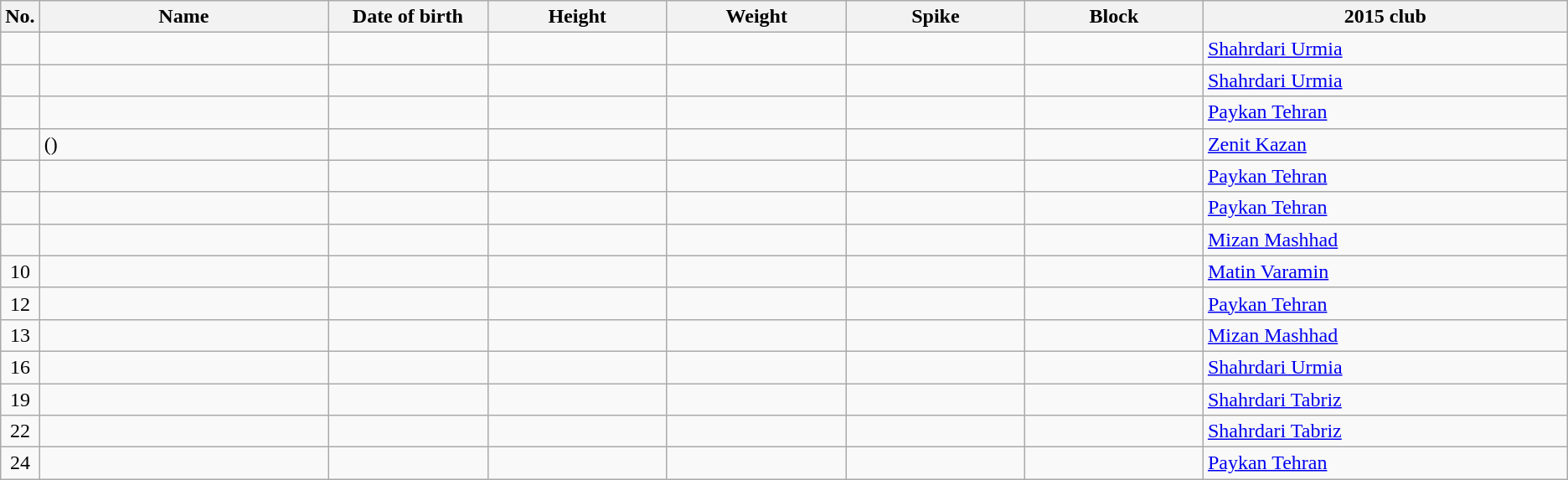<table class="wikitable sortable" style="font-size:100%; text-align:center;">
<tr>
<th>No.</th>
<th style="width:15em">Name</th>
<th style="width:8em">Date of birth</th>
<th style="width:9em">Height</th>
<th style="width:9em">Weight</th>
<th style="width:9em">Spike</th>
<th style="width:9em">Block</th>
<th style="width:19em">2015 club</th>
</tr>
<tr>
<td></td>
<td align=left></td>
<td align=right></td>
<td></td>
<td></td>
<td></td>
<td></td>
<td align=left> <a href='#'>Shahrdari Urmia</a></td>
</tr>
<tr>
<td></td>
<td align=left></td>
<td align=right></td>
<td></td>
<td></td>
<td></td>
<td></td>
<td align=left> <a href='#'>Shahrdari Urmia</a></td>
</tr>
<tr>
<td></td>
<td align=left></td>
<td align=right></td>
<td></td>
<td></td>
<td></td>
<td></td>
<td align=left> <a href='#'>Paykan Tehran</a></td>
</tr>
<tr>
<td></td>
<td align=left> ()</td>
<td align=right></td>
<td></td>
<td></td>
<td></td>
<td></td>
<td align=left> <a href='#'>Zenit Kazan</a></td>
</tr>
<tr>
<td></td>
<td align=left></td>
<td align=right></td>
<td></td>
<td></td>
<td></td>
<td></td>
<td align=left> <a href='#'>Paykan Tehran</a></td>
</tr>
<tr>
<td></td>
<td align=left></td>
<td align=right></td>
<td></td>
<td></td>
<td></td>
<td></td>
<td align=left> <a href='#'>Paykan Tehran</a></td>
</tr>
<tr>
<td></td>
<td align=left></td>
<td align=right></td>
<td></td>
<td></td>
<td></td>
<td></td>
<td align=left> <a href='#'>Mizan Mashhad</a></td>
</tr>
<tr>
<td>10</td>
<td align=left></td>
<td align=right></td>
<td></td>
<td></td>
<td></td>
<td></td>
<td align=left> <a href='#'>Matin Varamin</a></td>
</tr>
<tr>
<td>12</td>
<td align=left></td>
<td align=right></td>
<td></td>
<td></td>
<td></td>
<td></td>
<td align=left> <a href='#'>Paykan Tehran</a></td>
</tr>
<tr>
<td>13</td>
<td align=left></td>
<td align=right></td>
<td></td>
<td></td>
<td></td>
<td></td>
<td align=left> <a href='#'>Mizan Mashhad</a></td>
</tr>
<tr>
<td>16</td>
<td align=left></td>
<td align=right></td>
<td></td>
<td></td>
<td></td>
<td></td>
<td align=left> <a href='#'>Shahrdari Urmia</a></td>
</tr>
<tr>
<td>19</td>
<td align=left></td>
<td align=right></td>
<td></td>
<td></td>
<td></td>
<td></td>
<td align=left> <a href='#'>Shahrdari Tabriz</a></td>
</tr>
<tr>
<td>22</td>
<td align=left></td>
<td align=right></td>
<td></td>
<td></td>
<td></td>
<td></td>
<td align=left> <a href='#'>Shahrdari Tabriz</a></td>
</tr>
<tr>
<td>24</td>
<td align=left></td>
<td align=right></td>
<td></td>
<td></td>
<td></td>
<td></td>
<td align=left> <a href='#'>Paykan Tehran</a></td>
</tr>
</table>
